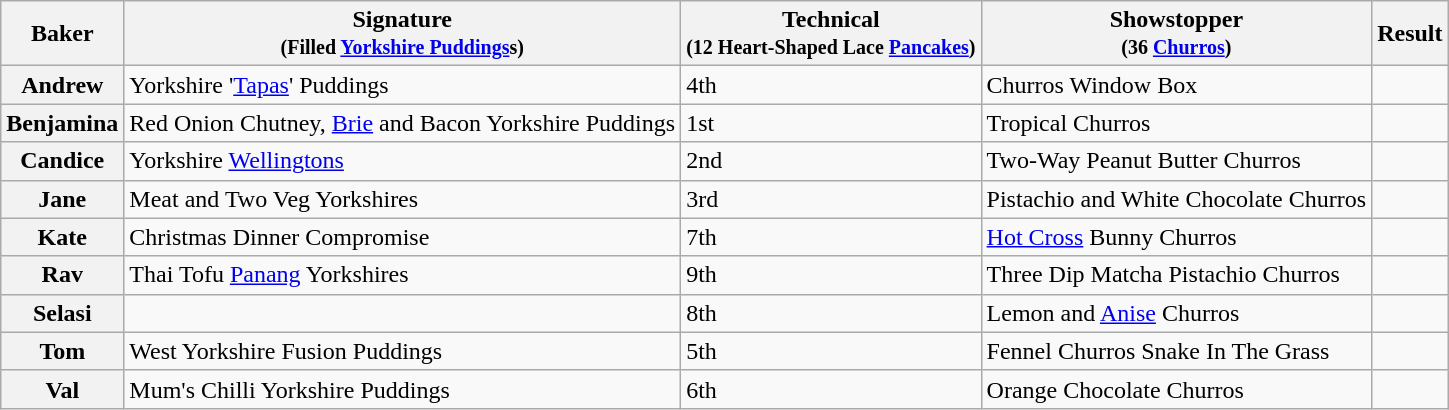<table class="wikitable sortable col3center sticky-header">
<tr>
<th scope="col">Baker</th>
<th scope="col" class="unsortable">Signature<br><small>(Filled <a href='#'>Yorkshire Puddings</a>s)</small></th>
<th scope="col">Technical<br><small>(12 Heart-Shaped Lace <a href='#'>Pancakes</a>)</small></th>
<th scope="col" class="unsortable">Showstopper<br><small>(36 <a href='#'>Churros</a>)</small></th>
<th scope="col">Result</th>
</tr>
<tr>
<th scope="row">Andrew</th>
<td>Yorkshire '<a href='#'>Tapas</a>' Puddings</td>
<td>4th</td>
<td>Churros Window Box</td>
<td></td>
</tr>
<tr>
<th scope="row">Benjamina</th>
<td>Red Onion Chutney, <a href='#'>Brie</a> and Bacon Yorkshire Puddings</td>
<td>1st</td>
<td>Tropical Churros</td>
<td></td>
</tr>
<tr>
<th scope="row">Candice</th>
<td>Yorkshire <a href='#'>Wellingtons</a></td>
<td>2nd</td>
<td>Two-Way Peanut Butter Churros</td>
<td></td>
</tr>
<tr>
<th scope="row">Jane</th>
<td>Meat and Two Veg Yorkshires</td>
<td>3rd</td>
<td>Pistachio and White Chocolate Churros</td>
<td></td>
</tr>
<tr>
<th scope="row">Kate</th>
<td>Christmas Dinner Compromise</td>
<td>7th</td>
<td><a href='#'>Hot Cross</a> Bunny Churros</td>
<td></td>
</tr>
<tr>
<th scope="row">Rav</th>
<td>Thai Tofu <a href='#'>Panang</a> Yorkshires</td>
<td>9th</td>
<td>Three Dip Matcha Pistachio Churros</td>
<td></td>
</tr>
<tr>
<th scope="row">Selasi</th>
<td></td>
<td>8th</td>
<td>Lemon and <a href='#'>Anise</a> Churros</td>
<td></td>
</tr>
<tr>
<th scope="row">Tom</th>
<td>West Yorkshire Fusion Puddings</td>
<td>5th</td>
<td>Fennel Churros Snake In The Grass</td>
<td></td>
</tr>
<tr>
<th scope="row">Val</th>
<td>Mum's Chilli Yorkshire Puddings</td>
<td>6th</td>
<td>Orange Chocolate Churros</td>
<td></td>
</tr>
</table>
